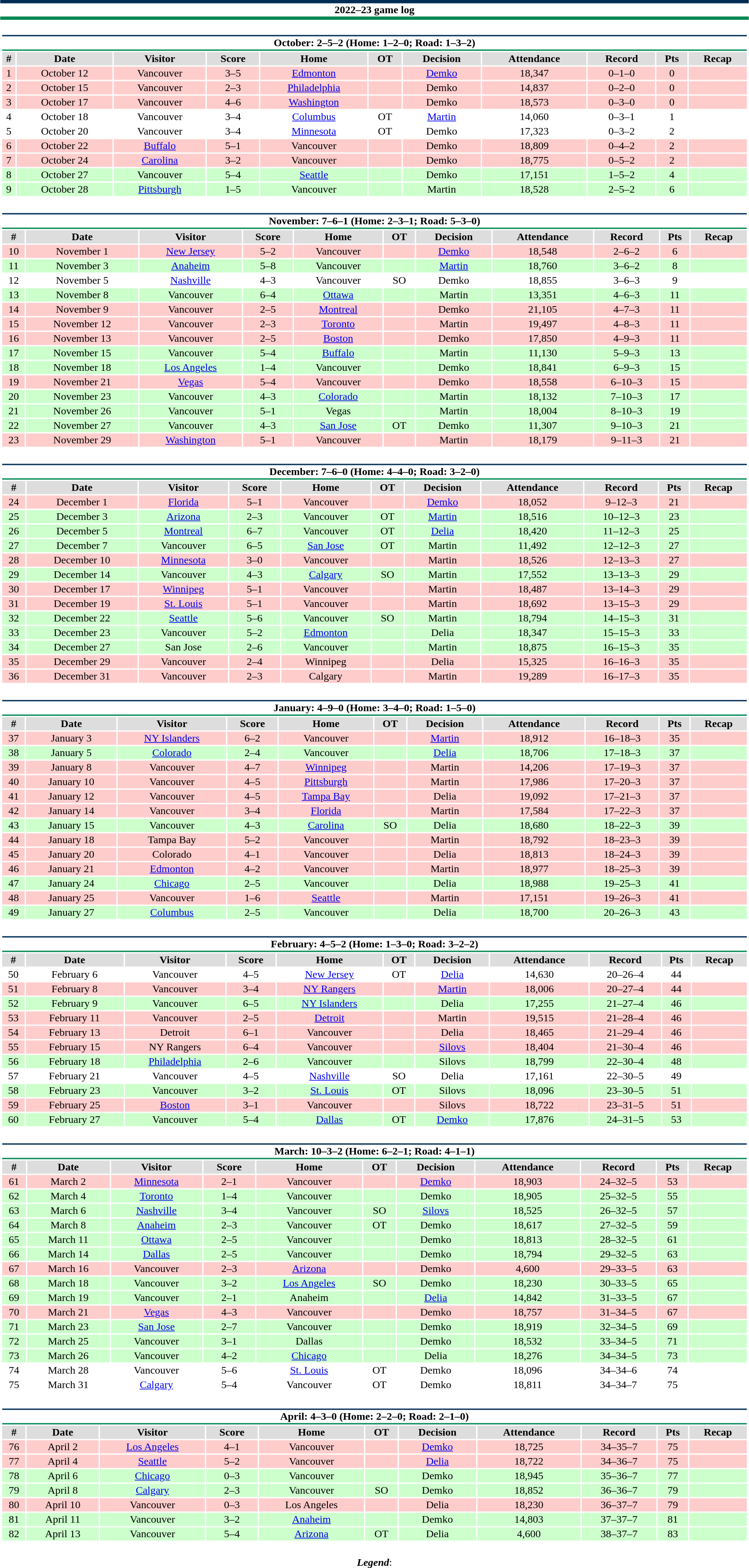<table class="toccolours" style="width:90%; clear:both; margin:1.5em auto; text-align:center;">
<tr>
<th colspan="11" style="background:#FFFFFF; border-top:#002D55 5px solid; border-bottom:#008852 5px solid;">2022–23 game log</th>
</tr>
<tr>
<td colspan="11"><br><table class="toccolours collapsible collapsed" style="width:100%;">
<tr>
<th colspan="11" style="background:#FFFFFF; border-top:#002D55 2px solid; border-bottom:#008852 2px solid;">October: 2–5–2 (Home: 1–2–0; Road: 1–3–2)</th>
</tr>
<tr style="background:#ddd;">
<th>#</th>
<th>Date</th>
<th>Visitor</th>
<th>Score</th>
<th>Home</th>
<th>OT</th>
<th>Decision</th>
<th>Attendance</th>
<th>Record</th>
<th>Pts</th>
<th>Recap</th>
</tr>
<tr style="background:#fcc;">
<td>1</td>
<td>October 12</td>
<td>Vancouver</td>
<td>3–5</td>
<td><a href='#'>Edmonton</a></td>
<td></td>
<td><a href='#'>Demko</a></td>
<td>18,347</td>
<td>0–1–0</td>
<td>0</td>
<td></td>
</tr>
<tr style="background:#fcc;">
<td>2</td>
<td>October 15</td>
<td>Vancouver</td>
<td>2–3</td>
<td><a href='#'>Philadelphia</a></td>
<td></td>
<td>Demko</td>
<td>14,837</td>
<td>0–2–0</td>
<td>0</td>
<td></td>
</tr>
<tr style="background:#fcc;">
<td>3</td>
<td>October 17</td>
<td>Vancouver</td>
<td>4–6</td>
<td><a href='#'>Washington</a></td>
<td></td>
<td>Demko</td>
<td>18,573</td>
<td>0–3–0</td>
<td>0</td>
<td></td>
</tr>
<tr style="background:#fff;">
<td>4</td>
<td>October 18</td>
<td>Vancouver</td>
<td>3–4</td>
<td><a href='#'>Columbus</a></td>
<td>OT</td>
<td><a href='#'>Martin</a></td>
<td>14,060</td>
<td>0–3–1</td>
<td>1</td>
<td></td>
</tr>
<tr style="background:#fff;">
<td>5</td>
<td>October 20</td>
<td>Vancouver</td>
<td>3–4</td>
<td><a href='#'>Minnesota</a></td>
<td>OT</td>
<td>Demko</td>
<td>17,323</td>
<td>0–3–2</td>
<td>2</td>
<td></td>
</tr>
<tr style="background:#fcc;">
<td>6</td>
<td>October 22</td>
<td><a href='#'>Buffalo</a></td>
<td>5–1</td>
<td>Vancouver</td>
<td></td>
<td>Demko</td>
<td>18,809</td>
<td>0–4–2</td>
<td>2</td>
<td></td>
</tr>
<tr style="background:#fcc;">
<td>7</td>
<td>October 24</td>
<td><a href='#'>Carolina</a></td>
<td>3–2</td>
<td>Vancouver</td>
<td></td>
<td>Demko</td>
<td>18,775</td>
<td>0–5–2</td>
<td>2</td>
<td></td>
</tr>
<tr style="background:#cfc;">
<td>8</td>
<td>October 27</td>
<td>Vancouver</td>
<td>5–4</td>
<td><a href='#'>Seattle</a></td>
<td></td>
<td>Demko</td>
<td>17,151</td>
<td>1–5–2</td>
<td>4</td>
<td></td>
</tr>
<tr style="background:#cfc;">
<td>9</td>
<td>October 28</td>
<td><a href='#'>Pittsburgh</a></td>
<td>1–5</td>
<td>Vancouver</td>
<td></td>
<td>Martin</td>
<td>18,528</td>
<td>2–5–2</td>
<td>6</td>
<td></td>
</tr>
</table>
</td>
</tr>
<tr>
<td colspan="11"><br><table class="toccolours collapsible collapsed" style="width:100%;">
<tr>
<th colspan="11" style="background:#FFFFFF; border-top:#002D55 2px solid; border-bottom:#008852 2px solid;">November: 7–6–1 (Home: 2–3–1; Road: 5–3–0)</th>
</tr>
<tr style="background:#ddd;">
<th>#</th>
<th>Date</th>
<th>Visitor</th>
<th>Score</th>
<th>Home</th>
<th>OT</th>
<th>Decision</th>
<th>Attendance</th>
<th>Record</th>
<th>Pts</th>
<th>Recap</th>
</tr>
<tr style="background:#fcc;">
<td>10</td>
<td>November 1</td>
<td><a href='#'>New Jersey</a></td>
<td>5–2</td>
<td>Vancouver</td>
<td></td>
<td><a href='#'>Demko</a></td>
<td>18,548</td>
<td>2–6–2</td>
<td>6</td>
<td></td>
</tr>
<tr style="background:#cfc;">
<td>11</td>
<td>November 3</td>
<td><a href='#'>Anaheim</a></td>
<td>5–8</td>
<td>Vancouver</td>
<td></td>
<td><a href='#'>Martin</a></td>
<td>18,760</td>
<td>3–6–2</td>
<td>8</td>
<td></td>
</tr>
<tr style="background:#fff;">
<td>12</td>
<td>November 5</td>
<td><a href='#'>Nashville</a></td>
<td>4–3</td>
<td>Vancouver</td>
<td>SO</td>
<td>Demko</td>
<td>18,855</td>
<td>3–6–3</td>
<td>9</td>
<td></td>
</tr>
<tr style="background:#cfc;">
<td>13</td>
<td>November 8</td>
<td>Vancouver</td>
<td>6–4</td>
<td><a href='#'>Ottawa</a></td>
<td></td>
<td>Martin</td>
<td>13,351</td>
<td>4–6–3</td>
<td>11</td>
<td></td>
</tr>
<tr style="background:#fcc;">
<td>14</td>
<td>November 9</td>
<td>Vancouver</td>
<td>2–5</td>
<td><a href='#'>Montreal</a></td>
<td></td>
<td>Demko</td>
<td>21,105</td>
<td>4–7–3</td>
<td>11</td>
<td></td>
</tr>
<tr style="background:#fcc;">
<td>15</td>
<td>November 12</td>
<td>Vancouver</td>
<td>2–3</td>
<td><a href='#'>Toronto</a></td>
<td></td>
<td>Martin</td>
<td>19,497</td>
<td>4–8–3</td>
<td>11</td>
<td></td>
</tr>
<tr style="background:#fcc;">
<td>16</td>
<td>November 13</td>
<td>Vancouver</td>
<td>2–5</td>
<td><a href='#'>Boston</a></td>
<td></td>
<td>Demko</td>
<td>17,850</td>
<td>4–9–3</td>
<td>11</td>
<td></td>
</tr>
<tr style="background:#cfc;">
<td>17</td>
<td>November 15</td>
<td>Vancouver</td>
<td>5–4</td>
<td><a href='#'>Buffalo</a></td>
<td></td>
<td>Martin</td>
<td>11,130</td>
<td>5–9–3</td>
<td>13</td>
<td></td>
</tr>
<tr style="background:#cfc;">
<td>18</td>
<td>November 18</td>
<td><a href='#'>Los Angeles</a></td>
<td>1–4</td>
<td>Vancouver</td>
<td></td>
<td>Demko</td>
<td>18,841</td>
<td>6–9–3</td>
<td>15</td>
<td></td>
</tr>
<tr style="background:#fcc;">
<td>19</td>
<td>November 21</td>
<td><a href='#'>Vegas</a></td>
<td>5–4</td>
<td>Vancouver</td>
<td></td>
<td>Demko</td>
<td>18,558</td>
<td>6–10–3</td>
<td>15</td>
<td></td>
</tr>
<tr style="background:#cfc;">
<td>20</td>
<td>November 23</td>
<td>Vancouver</td>
<td>4–3</td>
<td><a href='#'>Colorado</a></td>
<td></td>
<td>Martin</td>
<td>18,132</td>
<td>7–10–3</td>
<td>17</td>
<td></td>
</tr>
<tr style="background:#cfc;">
<td>21</td>
<td>November 26</td>
<td>Vancouver</td>
<td>5–1</td>
<td>Vegas</td>
<td></td>
<td>Martin</td>
<td>18,004</td>
<td>8–10–3</td>
<td>19</td>
<td></td>
</tr>
<tr style="background:#cfc;">
<td>22</td>
<td>November 27</td>
<td>Vancouver</td>
<td>4–3</td>
<td><a href='#'>San Jose</a></td>
<td>OT</td>
<td>Demko</td>
<td>11,307</td>
<td>9–10–3</td>
<td>21</td>
<td></td>
</tr>
<tr style="background:#fcc;">
<td>23</td>
<td>November 29</td>
<td><a href='#'>Washington</a></td>
<td>5–1</td>
<td>Vancouver</td>
<td></td>
<td>Martin</td>
<td>18,179</td>
<td>9–11–3</td>
<td>21</td>
<td></td>
</tr>
</table>
</td>
</tr>
<tr>
<td colspan="11"><br><table class="toccolours collapsible collapsed" style="width:100%;">
<tr>
<th colspan="11" style="background:#FFFFFF; border-top:#002D55 2px solid; border-bottom:#008852 2px solid;">December: 7–6–0 (Home: 4–4–0; Road: 3–2–0)</th>
</tr>
<tr style="background:#ddd;">
<th>#</th>
<th>Date</th>
<th>Visitor</th>
<th>Score</th>
<th>Home</th>
<th>OT</th>
<th>Decision</th>
<th>Attendance</th>
<th>Record</th>
<th>Pts</th>
<th>Recap</th>
</tr>
<tr style="background:#fcc;">
<td>24</td>
<td>December 1</td>
<td><a href='#'>Florida</a></td>
<td>5–1</td>
<td>Vancouver</td>
<td></td>
<td><a href='#'>Demko</a></td>
<td>18,052</td>
<td>9–12–3</td>
<td>21</td>
<td></td>
</tr>
<tr style="background:#cfc;">
<td>25</td>
<td>December 3</td>
<td><a href='#'>Arizona</a></td>
<td>2–3</td>
<td>Vancouver</td>
<td>OT</td>
<td><a href='#'>Martin</a></td>
<td>18,516</td>
<td>10–12–3</td>
<td>23</td>
<td></td>
</tr>
<tr style="background:#cfc;">
<td>26</td>
<td>December 5</td>
<td><a href='#'>Montreal</a></td>
<td>6–7</td>
<td>Vancouver</td>
<td>OT</td>
<td><a href='#'>Delia</a></td>
<td>18,420</td>
<td>11–12–3</td>
<td>25</td>
<td></td>
</tr>
<tr style="background:#cfc;">
<td>27</td>
<td>December 7</td>
<td>Vancouver</td>
<td>6–5</td>
<td><a href='#'>San Jose</a></td>
<td>OT</td>
<td>Martin</td>
<td>11,492</td>
<td>12–12–3</td>
<td>27</td>
<td></td>
</tr>
<tr style="background:#fcc;">
<td>28</td>
<td>December 10</td>
<td><a href='#'>Minnesota</a></td>
<td>3–0</td>
<td>Vancouver</td>
<td></td>
<td>Martin</td>
<td>18,526</td>
<td>12–13–3</td>
<td>27</td>
<td></td>
</tr>
<tr style="background:#cfc;">
<td>29</td>
<td>December 14</td>
<td>Vancouver</td>
<td>4–3</td>
<td><a href='#'>Calgary</a></td>
<td>SO</td>
<td>Martin</td>
<td>17,552</td>
<td>13–13–3</td>
<td>29</td>
<td></td>
</tr>
<tr style="background:#fcc;">
<td>30</td>
<td>December 17</td>
<td><a href='#'>Winnipeg</a></td>
<td>5–1</td>
<td>Vancouver</td>
<td></td>
<td>Martin</td>
<td>18,487</td>
<td>13–14–3</td>
<td>29</td>
<td></td>
</tr>
<tr style="background:#fcc;">
<td>31</td>
<td>December 19</td>
<td><a href='#'>St. Louis</a></td>
<td>5–1</td>
<td>Vancouver</td>
<td></td>
<td>Martin</td>
<td>18,692</td>
<td>13–15–3</td>
<td>29</td>
<td></td>
</tr>
<tr style="background:#cfc;">
<td>32</td>
<td>December 22</td>
<td><a href='#'>Seattle</a></td>
<td>5–6</td>
<td>Vancouver</td>
<td>SO</td>
<td>Martin</td>
<td>18,794</td>
<td>14–15–3</td>
<td>31</td>
<td></td>
</tr>
<tr style="background:#cfc;">
<td>33</td>
<td>December 23</td>
<td>Vancouver</td>
<td>5–2</td>
<td><a href='#'>Edmonton</a></td>
<td></td>
<td>Delia</td>
<td>18,347</td>
<td>15–15–3</td>
<td>33</td>
<td></td>
</tr>
<tr style="background:#cfc;">
<td>34</td>
<td>December 27</td>
<td>San Jose</td>
<td>2–6</td>
<td>Vancouver</td>
<td></td>
<td>Martin</td>
<td>18,875</td>
<td>16–15–3</td>
<td>35</td>
<td></td>
</tr>
<tr style="background:#fcc;">
<td>35</td>
<td>December 29</td>
<td>Vancouver</td>
<td>2–4</td>
<td>Winnipeg</td>
<td></td>
<td>Delia</td>
<td>15,325</td>
<td>16–16–3</td>
<td>35</td>
<td></td>
</tr>
<tr style="background:#fcc;">
<td>36</td>
<td>December 31</td>
<td>Vancouver</td>
<td>2–3</td>
<td>Calgary</td>
<td></td>
<td>Martin</td>
<td>19,289</td>
<td>16–17–3</td>
<td>35</td>
<td></td>
</tr>
</table>
</td>
</tr>
<tr>
<td colspan="11"><br><table class="toccolours collapsible collapsed" style="width:100%;">
<tr>
<th colspan="11" style="background:#FFFFFF; border-top:#002D55 2px solid; border-bottom:#008852 2px solid;">January: 4–9–0 (Home: 3–4–0; Road: 1–5–0)</th>
</tr>
<tr style="background:#ddd;">
<th>#</th>
<th>Date</th>
<th>Visitor</th>
<th>Score</th>
<th>Home</th>
<th>OT</th>
<th>Decision</th>
<th>Attendance</th>
<th>Record</th>
<th>Pts</th>
<th>Recap</th>
</tr>
<tr style="background:#fcc;">
<td>37</td>
<td>January 3</td>
<td><a href='#'>NY Islanders</a></td>
<td>6–2</td>
<td>Vancouver</td>
<td></td>
<td><a href='#'>Martin</a></td>
<td>18,912</td>
<td>16–18–3</td>
<td>35</td>
<td></td>
</tr>
<tr style="background:#cfc;">
<td>38</td>
<td>January 5</td>
<td><a href='#'>Colorado</a></td>
<td>2–4</td>
<td>Vancouver</td>
<td></td>
<td><a href='#'>Delia</a></td>
<td>18,706</td>
<td>17–18–3</td>
<td>37</td>
<td></td>
</tr>
<tr style="background:#fcc;">
<td>39</td>
<td>January 8</td>
<td>Vancouver</td>
<td>4–7</td>
<td><a href='#'>Winnipeg</a></td>
<td></td>
<td>Martin</td>
<td>14,206</td>
<td>17–19–3</td>
<td>37</td>
<td></td>
</tr>
<tr style="background:#fcc;">
<td>40</td>
<td>January 10</td>
<td>Vancouver</td>
<td>4–5</td>
<td><a href='#'>Pittsburgh</a></td>
<td></td>
<td>Martin</td>
<td>17,986</td>
<td>17–20–3</td>
<td>37</td>
<td></td>
</tr>
<tr style="background:#fcc;">
<td>41</td>
<td>January 12</td>
<td>Vancouver</td>
<td>4–5</td>
<td><a href='#'>Tampa Bay</a></td>
<td></td>
<td>Delia</td>
<td>19,092</td>
<td>17–21–3</td>
<td>37</td>
<td></td>
</tr>
<tr style="background:#fcc;">
<td>42</td>
<td>January 14</td>
<td>Vancouver</td>
<td>3–4</td>
<td><a href='#'>Florida</a></td>
<td></td>
<td>Martin</td>
<td>17,584</td>
<td>17–22–3</td>
<td>37</td>
<td></td>
</tr>
<tr style="background:#cfc;">
<td>43</td>
<td>January 15</td>
<td>Vancouver</td>
<td>4–3</td>
<td><a href='#'>Carolina</a></td>
<td>SO</td>
<td>Delia</td>
<td>18,680</td>
<td>18–22–3</td>
<td>39</td>
<td></td>
</tr>
<tr style="background:#fcc;">
<td>44</td>
<td>January 18</td>
<td>Tampa Bay</td>
<td>5–2</td>
<td>Vancouver</td>
<td></td>
<td>Martin</td>
<td>18,792</td>
<td>18–23–3</td>
<td>39</td>
<td></td>
</tr>
<tr style="background:#fcc;">
<td>45</td>
<td>January 20</td>
<td>Colorado</td>
<td>4–1</td>
<td>Vancouver</td>
<td></td>
<td>Delia</td>
<td>18,813</td>
<td>18–24–3</td>
<td>39</td>
<td></td>
</tr>
<tr style="background:#fcc;">
<td>46</td>
<td>January 21</td>
<td><a href='#'>Edmonton</a></td>
<td>4–2</td>
<td>Vancouver</td>
<td></td>
<td>Martin</td>
<td>18,977</td>
<td>18–25–3</td>
<td>39</td>
<td></td>
</tr>
<tr style="background:#cfc;">
<td>47</td>
<td>January 24</td>
<td><a href='#'>Chicago</a></td>
<td>2–5</td>
<td>Vancouver</td>
<td></td>
<td>Delia</td>
<td>18,988</td>
<td>19–25–3</td>
<td>41</td>
<td></td>
</tr>
<tr style="background:#fcc;">
<td>48</td>
<td>January 25</td>
<td>Vancouver</td>
<td>1–6</td>
<td><a href='#'>Seattle</a></td>
<td></td>
<td>Martin</td>
<td>17,151</td>
<td>19–26–3</td>
<td>41</td>
<td></td>
</tr>
<tr style="background:#cfc;">
<td>49</td>
<td>January 27</td>
<td><a href='#'>Columbus</a></td>
<td>2–5</td>
<td>Vancouver</td>
<td></td>
<td>Delia</td>
<td>18,700</td>
<td>20–26–3</td>
<td>43</td>
<td></td>
</tr>
</table>
</td>
</tr>
<tr>
<td colspan="11"><br><table class="toccolours collapsible collapsed" style="width:100%;">
<tr>
<th colspan="11" style="background:#FFFFFF; border-top:#002D55 2px solid; border-bottom:#008852 2px solid;">February: 4–5–2 (Home: 1–3–0; Road: 3–2–2)</th>
</tr>
<tr style="background:#ddd;">
<th>#</th>
<th>Date</th>
<th>Visitor</th>
<th>Score</th>
<th>Home</th>
<th>OT</th>
<th>Decision</th>
<th>Attendance</th>
<th>Record</th>
<th>Pts</th>
<th>Recap</th>
</tr>
<tr style="background:#fff;">
<td>50</td>
<td>February 6</td>
<td>Vancouver</td>
<td>4–5</td>
<td><a href='#'>New Jersey</a></td>
<td>OT</td>
<td><a href='#'>Delia</a></td>
<td>14,630</td>
<td>20–26–4</td>
<td>44</td>
<td></td>
</tr>
<tr style="background:#fcc;">
<td>51</td>
<td>February 8</td>
<td>Vancouver</td>
<td>3–4</td>
<td><a href='#'>NY Rangers</a></td>
<td></td>
<td><a href='#'>Martin</a></td>
<td>18,006</td>
<td>20–27–4</td>
<td>44</td>
<td></td>
</tr>
<tr style="background:#cfc;">
<td>52</td>
<td>February 9</td>
<td>Vancouver</td>
<td>6–5</td>
<td><a href='#'>NY Islanders</a></td>
<td></td>
<td>Delia</td>
<td>17,255</td>
<td>21–27–4</td>
<td>46</td>
<td></td>
</tr>
<tr style="background:#fcc;">
<td>53</td>
<td>February 11</td>
<td>Vancouver</td>
<td>2–5</td>
<td><a href='#'>Detroit</a></td>
<td></td>
<td>Martin</td>
<td>19,515</td>
<td>21–28–4</td>
<td>46</td>
<td></td>
</tr>
<tr style="background:#fcc;">
<td>54</td>
<td>February 13</td>
<td>Detroit</td>
<td>6–1</td>
<td>Vancouver</td>
<td></td>
<td>Delia</td>
<td>18,465</td>
<td>21–29–4</td>
<td>46</td>
<td></td>
</tr>
<tr style="background:#fcc;">
<td>55</td>
<td>February 15</td>
<td>NY Rangers</td>
<td>6–4</td>
<td>Vancouver</td>
<td></td>
<td><a href='#'>Silovs</a></td>
<td>18,404</td>
<td>21–30–4</td>
<td>46</td>
<td></td>
</tr>
<tr style="background:#cfc;">
<td>56</td>
<td>February 18</td>
<td><a href='#'>Philadelphia</a></td>
<td>2–6</td>
<td>Vancouver</td>
<td></td>
<td>Silovs</td>
<td>18,799</td>
<td>22–30–4</td>
<td>48</td>
<td></td>
</tr>
<tr style="background:#fff;">
<td>57</td>
<td>February 21</td>
<td>Vancouver</td>
<td>4–5</td>
<td><a href='#'>Nashville</a></td>
<td>SO</td>
<td>Delia</td>
<td>17,161</td>
<td>22–30–5</td>
<td>49</td>
<td></td>
</tr>
<tr style="background:#cfc;">
<td>58</td>
<td>February 23</td>
<td>Vancouver</td>
<td>3–2</td>
<td><a href='#'>St. Louis</a></td>
<td>OT</td>
<td>Silovs</td>
<td>18,096</td>
<td>23–30–5</td>
<td>51</td>
<td></td>
</tr>
<tr style="background:#fcc;">
<td>59</td>
<td>February 25</td>
<td><a href='#'>Boston</a></td>
<td>3–1</td>
<td>Vancouver</td>
<td></td>
<td>Silovs</td>
<td>18,722</td>
<td>23–31–5</td>
<td>51</td>
<td></td>
</tr>
<tr style="background:#cfc;">
<td>60</td>
<td>February 27</td>
<td>Vancouver</td>
<td>5–4</td>
<td><a href='#'>Dallas</a></td>
<td>OT</td>
<td><a href='#'>Demko</a></td>
<td>17,876</td>
<td>24–31–5</td>
<td>53</td>
<td></td>
</tr>
</table>
</td>
</tr>
<tr>
<td colspan="11"><br><table class="toccolours collapsible collapsed" style="width:100%;">
<tr>
<th colspan="11" style="background:#FFFFFF; border-top:#002D55 2px solid; border-bottom:#008852 2px solid;">March: 10–3–2 (Home: 6–2–1; Road: 4–1–1)</th>
</tr>
<tr style="background:#ddd;">
<th>#</th>
<th>Date</th>
<th>Visitor</th>
<th>Score</th>
<th>Home</th>
<th>OT</th>
<th>Decision</th>
<th>Attendance</th>
<th>Record</th>
<th>Pts</th>
<th>Recap</th>
</tr>
<tr style="background:#fcc;">
<td>61</td>
<td>March 2</td>
<td><a href='#'>Minnesota</a></td>
<td>2–1</td>
<td>Vancouver</td>
<td></td>
<td><a href='#'>Demko</a></td>
<td>18,903</td>
<td>24–32–5</td>
<td>53</td>
<td></td>
</tr>
<tr style="background:#cfc;">
<td>62</td>
<td>March 4</td>
<td><a href='#'>Toronto</a></td>
<td>1–4</td>
<td>Vancouver</td>
<td></td>
<td>Demko</td>
<td>18,905</td>
<td>25–32–5</td>
<td>55</td>
<td></td>
</tr>
<tr style="background:#cfc;">
<td>63</td>
<td>March 6</td>
<td><a href='#'>Nashville</a></td>
<td>3–4</td>
<td>Vancouver</td>
<td>SO</td>
<td><a href='#'>Silovs</a></td>
<td>18,525</td>
<td>26–32–5</td>
<td>57</td>
<td></td>
</tr>
<tr style="background:#cfc;">
<td>64</td>
<td>March 8</td>
<td><a href='#'>Anaheim</a></td>
<td>2–3</td>
<td>Vancouver</td>
<td>OT</td>
<td>Demko</td>
<td>18,617</td>
<td>27–32–5</td>
<td>59</td>
<td></td>
</tr>
<tr style="background:#cfc;">
<td>65</td>
<td>March 11</td>
<td><a href='#'>Ottawa</a></td>
<td>2–5</td>
<td>Vancouver</td>
<td></td>
<td>Demko</td>
<td>18,813</td>
<td>28–32–5</td>
<td>61</td>
<td></td>
</tr>
<tr style="background:#cfc;">
<td>66</td>
<td>March 14</td>
<td><a href='#'>Dallas</a></td>
<td>2–5</td>
<td>Vancouver</td>
<td></td>
<td>Demko</td>
<td>18,794</td>
<td>29–32–5</td>
<td>63</td>
<td></td>
</tr>
<tr style="background:#fcc;">
<td>67</td>
<td>March 16</td>
<td>Vancouver</td>
<td>2–3</td>
<td><a href='#'>Arizona</a></td>
<td></td>
<td>Demko</td>
<td>4,600</td>
<td>29–33–5</td>
<td>63</td>
<td></td>
</tr>
<tr style="background:#cfc;">
<td>68</td>
<td>March 18</td>
<td>Vancouver</td>
<td>3–2</td>
<td><a href='#'>Los Angeles</a></td>
<td>SO</td>
<td>Demko</td>
<td>18,230</td>
<td>30–33–5</td>
<td>65</td>
<td></td>
</tr>
<tr style="background:#cfc;">
<td>69</td>
<td>March 19</td>
<td>Vancouver</td>
<td>2–1</td>
<td>Anaheim</td>
<td></td>
<td><a href='#'>Delia</a></td>
<td>14,842</td>
<td>31–33–5</td>
<td>67</td>
<td></td>
</tr>
<tr style="background:#fcc;">
<td>70</td>
<td>March 21</td>
<td><a href='#'>Vegas</a></td>
<td>4–3</td>
<td>Vancouver</td>
<td></td>
<td>Demko</td>
<td>18,757</td>
<td>31–34–5</td>
<td>67</td>
<td></td>
</tr>
<tr style="background:#cfc;">
<td>71</td>
<td>March 23</td>
<td><a href='#'>San Jose</a></td>
<td>2–7</td>
<td>Vancouver</td>
<td></td>
<td>Demko</td>
<td>18,919</td>
<td>32–34–5</td>
<td>69</td>
<td></td>
</tr>
<tr style="background:#cfc;">
<td>72</td>
<td>March 25</td>
<td>Vancouver</td>
<td>3–1</td>
<td>Dallas</td>
<td></td>
<td>Demko</td>
<td>18,532</td>
<td>33–34–5</td>
<td>71</td>
<td></td>
</tr>
<tr style="background:#cfc;">
<td>73</td>
<td>March 26</td>
<td>Vancouver</td>
<td>4–2</td>
<td><a href='#'>Chicago</a></td>
<td></td>
<td>Delia</td>
<td>18,276</td>
<td>34–34–5</td>
<td>73</td>
<td></td>
</tr>
<tr style="background:#fff;">
<td>74</td>
<td>March 28</td>
<td>Vancouver</td>
<td>5–6</td>
<td><a href='#'>St. Louis</a></td>
<td>OT</td>
<td>Demko</td>
<td>18,096</td>
<td>34–34–6</td>
<td>74</td>
<td></td>
</tr>
<tr style="background:#fff;">
<td>75</td>
<td>March 31</td>
<td><a href='#'>Calgary</a></td>
<td>5–4</td>
<td>Vancouver</td>
<td>OT</td>
<td>Demko</td>
<td>18,811</td>
<td>34–34–7</td>
<td>75</td>
<td></td>
</tr>
</table>
</td>
</tr>
<tr>
<td colspan="11"><br><table class="toccolours collapsible collapsed" style="width:100%;">
<tr>
<th colspan="11" style="background:#FFFFFF; border-top:#002D55 2px solid; border-bottom:#008852 2px solid;">April: 4–3–0 (Home: 2–2–0; Road: 2–1–0)</th>
</tr>
<tr style="background:#ddd;">
<th>#</th>
<th>Date</th>
<th>Visitor</th>
<th>Score</th>
<th>Home</th>
<th>OT</th>
<th>Decision</th>
<th>Attendance</th>
<th>Record</th>
<th>Pts</th>
<th>Recap</th>
</tr>
<tr style="background:#fcc;">
<td>76</td>
<td>April 2</td>
<td><a href='#'>Los Angeles</a></td>
<td>4–1</td>
<td>Vancouver</td>
<td></td>
<td><a href='#'>Demko</a></td>
<td>18,725</td>
<td>34–35–7</td>
<td>75</td>
<td></td>
</tr>
<tr style="background:#fcc;">
<td>77</td>
<td>April 4</td>
<td><a href='#'>Seattle</a></td>
<td>5–2</td>
<td>Vancouver</td>
<td></td>
<td><a href='#'>Delia</a></td>
<td>18,722</td>
<td>34–36–7</td>
<td>75</td>
<td></td>
</tr>
<tr style="background:#cfc;">
<td>78</td>
<td>April 6</td>
<td><a href='#'>Chicago</a></td>
<td>0–3</td>
<td>Vancouver</td>
<td></td>
<td>Demko</td>
<td>18,945</td>
<td>35–36–7</td>
<td>77</td>
<td></td>
</tr>
<tr style="background:#cfc;">
<td>79</td>
<td>April 8</td>
<td><a href='#'>Calgary</a></td>
<td>2–3</td>
<td>Vancouver</td>
<td>SO</td>
<td>Demko</td>
<td>18,852</td>
<td>36–36–7</td>
<td>79</td>
<td></td>
</tr>
<tr style="background:#fcc;">
<td>80</td>
<td>April 10</td>
<td>Vancouver</td>
<td>0–3</td>
<td>Los Angeles</td>
<td></td>
<td>Delia</td>
<td>18,230</td>
<td>36–37–7</td>
<td>79</td>
<td></td>
</tr>
<tr style="background:#cfc;">
<td>81</td>
<td>April 11</td>
<td>Vancouver</td>
<td>3–2</td>
<td><a href='#'>Anaheim</a></td>
<td></td>
<td>Demko</td>
<td>14,803</td>
<td>37–37–7</td>
<td>81</td>
<td></td>
</tr>
<tr style="background:#cfc;">
<td>82</td>
<td>April 13</td>
<td>Vancouver</td>
<td>5–4</td>
<td><a href='#'>Arizona</a></td>
<td>OT</td>
<td>Delia</td>
<td>4,600</td>
<td>38–37–7</td>
<td>83</td>
<td></td>
</tr>
</table>
</td>
</tr>
<tr>
<td colspan="11" style="text-align:center;"><br><strong><em>Legend</em></strong>:


</td>
</tr>
</table>
